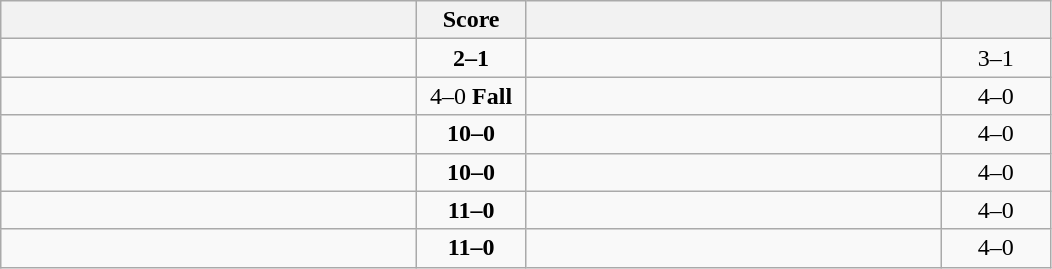<table class="wikitable" style="text-align: center; ">
<tr>
<th align="right" width="270"></th>
<th width="65">Score</th>
<th align="left" width="270"></th>
<th width="65"></th>
</tr>
<tr>
<td align="left"><strong></strong></td>
<td><strong>2–1</strong></td>
<td align="left"></td>
<td>3–1 <strong></strong></td>
</tr>
<tr>
<td align="left"><strong></strong></td>
<td>4–0 <strong>Fall</strong></td>
<td align="left"></td>
<td>4–0 <strong></strong></td>
</tr>
<tr>
<td align="left"><strong></strong></td>
<td><strong>10–0</strong></td>
<td align="left"></td>
<td>4–0 <strong></strong></td>
</tr>
<tr>
<td align="left"><strong></strong></td>
<td><strong>10–0</strong></td>
<td align="left"></td>
<td>4–0 <strong></strong></td>
</tr>
<tr>
<td align="left"><strong></strong></td>
<td><strong>11–0</strong></td>
<td align="left"></td>
<td>4–0 <strong></strong></td>
</tr>
<tr>
<td align="left"><strong></strong></td>
<td><strong>11–0</strong></td>
<td align="left"></td>
<td>4–0 <strong></strong></td>
</tr>
</table>
